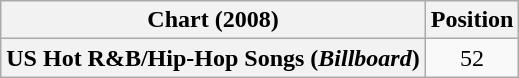<table class="wikitable plainrowheaders" style="text-align:center">
<tr>
<th scope="col">Chart (2008)</th>
<th scope="col">Position</th>
</tr>
<tr>
<th scope="row">US Hot R&B/Hip-Hop Songs (<em>Billboard</em>)</th>
<td>52</td>
</tr>
</table>
